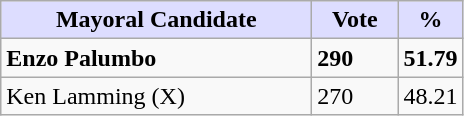<table class="wikitable">
<tr>
<th style="background:#ddf; width:200px;">Mayoral Candidate</th>
<th style="background:#ddf; width:50px;">Vote</th>
<th style="background:#ddf; width:30px;">%</th>
</tr>
<tr>
<td><strong>Enzo Palumbo</strong></td>
<td><strong>290</strong></td>
<td><strong>51.79</strong></td>
</tr>
<tr>
<td>Ken Lamming (X)</td>
<td>270</td>
<td>48.21</td>
</tr>
</table>
